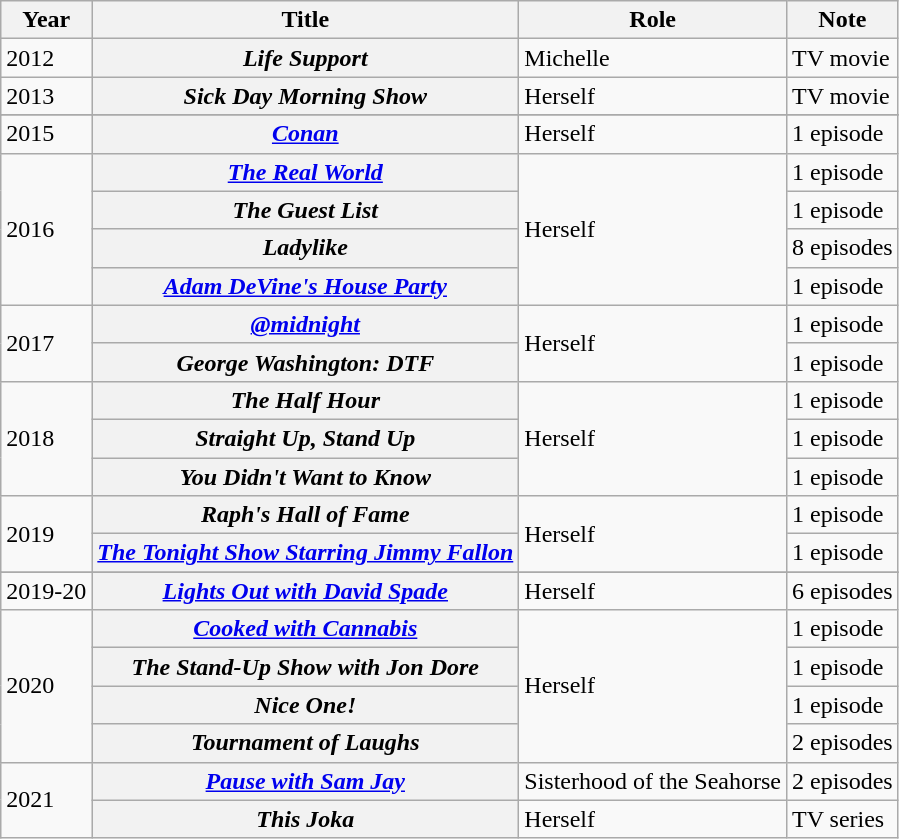<table class="wikitable sortable plainrowheaders">
<tr>
<th scope="col">Year</th>
<th scope="col">Title</th>
<th scope="col">Role</th>
<th scope="col">Note</th>
</tr>
<tr>
<td>2012</td>
<th scope="row"><em>Life Support</em></th>
<td>Michelle</td>
<td>TV movie</td>
</tr>
<tr>
<td>2013</td>
<th scope="row"><em>Sick Day Morning Show</em></th>
<td>Herself</td>
<td>TV movie</td>
</tr>
<tr>
</tr>
<tr>
<td>2015</td>
<th scope="row"><em><a href='#'>Conan</a></em></th>
<td>Herself</td>
<td>1 episode</td>
</tr>
<tr>
<td rowspan=4>2016</td>
<th scope="row"><em><a href='#'>The Real World</a></em></th>
<td rowspan=4>Herself</td>
<td>1 episode</td>
</tr>
<tr>
<th scope="row"><em>The Guest List</em></th>
<td>1 episode</td>
</tr>
<tr>
<th scope="row"><em>Ladylike</em></th>
<td>8 episodes</td>
</tr>
<tr>
<th scope="row"><em><a href='#'>Adam DeVine's House Party</a></em></th>
<td>1 episode</td>
</tr>
<tr>
<td rowspan=2>2017</td>
<th scope="row"><em><a href='#'>@midnight</a></em></th>
<td rowspan=2>Herself</td>
<td>1 episode</td>
</tr>
<tr>
<th scope="row"><em>George Washington: DTF</em></th>
<td>1 episode</td>
</tr>
<tr>
<td rowspan=3>2018</td>
<th scope="row"><em>The Half Hour</em></th>
<td rowspan=3>Herself</td>
<td>1 episode</td>
</tr>
<tr>
<th scope="row"><em>Straight Up, Stand Up</em></th>
<td>1 episode</td>
</tr>
<tr>
<th scope="row"><em>You Didn't Want to Know</em></th>
<td>1 episode</td>
</tr>
<tr>
<td rowspan=2>2019</td>
<th scope="row"><em>Raph's Hall of Fame</em></th>
<td rowspan=2>Herself</td>
<td>1 episode</td>
</tr>
<tr>
<th scope="row"><em><a href='#'>The Tonight Show Starring Jimmy Fallon</a></em></th>
<td>1 episode</td>
</tr>
<tr>
</tr>
<tr>
<td>2019-20</td>
<th scope="row"><em><a href='#'>Lights Out with David Spade</a></em></th>
<td>Herself</td>
<td>6 episodes</td>
</tr>
<tr>
<td rowspan=4>2020</td>
<th scope="row"><em><a href='#'>Cooked with Cannabis</a></em></th>
<td rowspan=4>Herself</td>
<td>1 episode</td>
</tr>
<tr>
<th scope="row"><em>The Stand-Up Show with Jon Dore</em></th>
<td>1 episode</td>
</tr>
<tr>
<th scope="row"><em>Nice One!</em></th>
<td>1 episode</td>
</tr>
<tr>
<th scope="row"><em>Tournament of Laughs</em></th>
<td>2 episodes</td>
</tr>
<tr>
<td rowspan=2>2021</td>
<th scope="row"><em><a href='#'>Pause with Sam Jay</a></em></th>
<td>Sisterhood of the Seahorse</td>
<td>2 episodes</td>
</tr>
<tr>
<th scope="row"><em>This Joka</em></th>
<td>Herself</td>
<td>TV series</td>
</tr>
</table>
